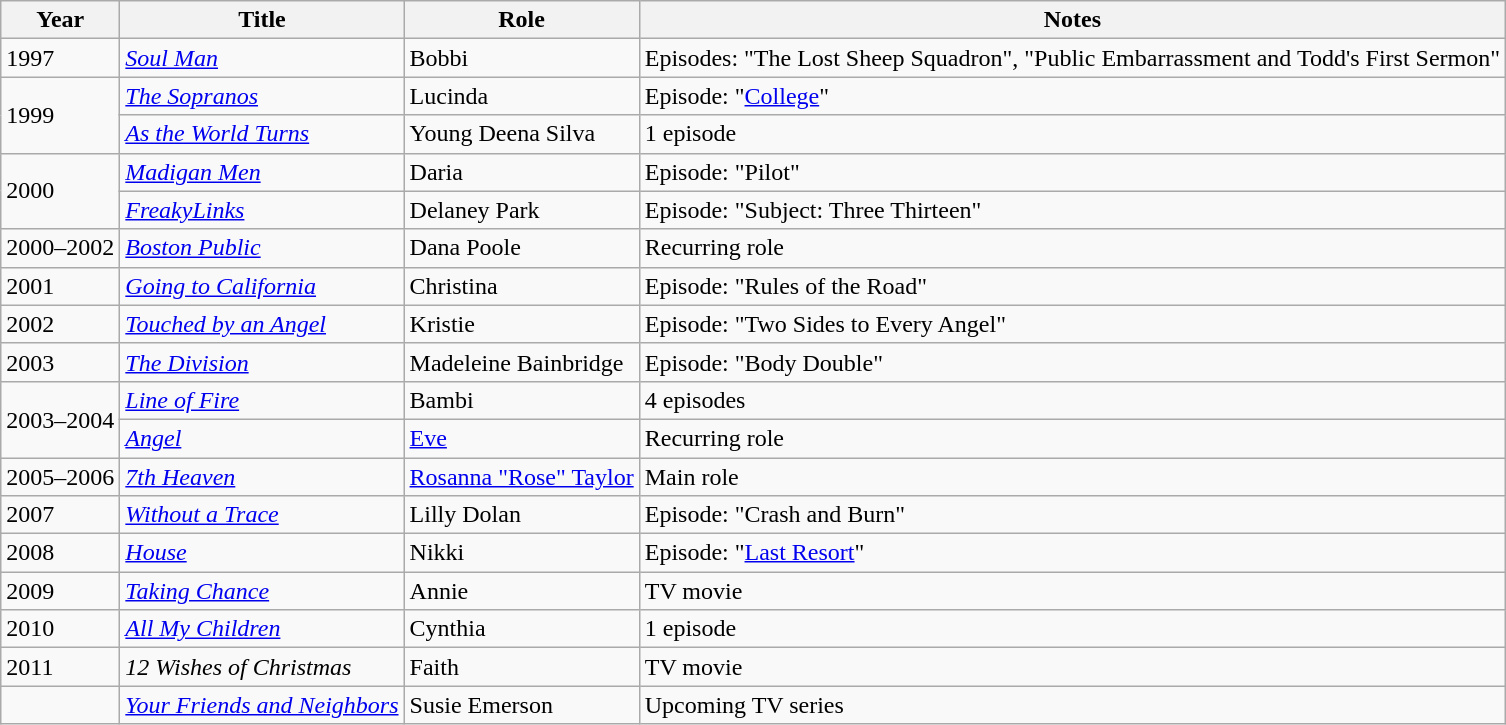<table class="wikitable sortable">
<tr>
<th>Year</th>
<th>Title</th>
<th>Role</th>
<th class="unsortable">Notes</th>
</tr>
<tr>
<td>1997</td>
<td><em><a href='#'>Soul Man</a></em></td>
<td>Bobbi</td>
<td>Episodes: "The Lost Sheep Squadron", "Public Embarrassment and Todd's First Sermon"</td>
</tr>
<tr>
<td rowspan=2>1999</td>
<td><em><a href='#'>The Sopranos</a></em></td>
<td>Lucinda</td>
<td>Episode: "<a href='#'>College</a>"</td>
</tr>
<tr>
<td><em><a href='#'>As the World Turns</a></em></td>
<td>Young Deena Silva</td>
<td>1 episode</td>
</tr>
<tr>
<td rowspan=2>2000</td>
<td><em><a href='#'>Madigan Men</a></em></td>
<td>Daria</td>
<td>Episode: "Pilot"</td>
</tr>
<tr>
<td><em><a href='#'>FreakyLinks</a></em></td>
<td>Delaney Park</td>
<td>Episode: "Subject: Three Thirteen"</td>
</tr>
<tr>
<td>2000–2002</td>
<td><em><a href='#'>Boston Public</a></em></td>
<td>Dana Poole</td>
<td>Recurring role</td>
</tr>
<tr>
<td>2001</td>
<td><em><a href='#'>Going to California</a></em></td>
<td>Christina</td>
<td>Episode: "Rules of the Road"</td>
</tr>
<tr>
<td>2002</td>
<td><em><a href='#'>Touched by an Angel</a></em></td>
<td>Kristie</td>
<td>Episode: "Two Sides to Every Angel"</td>
</tr>
<tr>
<td>2003</td>
<td><em><a href='#'>The Division</a></em></td>
<td>Madeleine Bainbridge</td>
<td>Episode: "Body Double"</td>
</tr>
<tr>
<td rowspan=2>2003–2004</td>
<td><em><a href='#'>Line of Fire</a></em></td>
<td>Bambi</td>
<td>4 episodes</td>
</tr>
<tr>
<td><em><a href='#'>Angel</a></em></td>
<td><a href='#'>Eve</a></td>
<td>Recurring role</td>
</tr>
<tr>
<td>2005–2006</td>
<td><em><a href='#'>7th Heaven</a></em></td>
<td><a href='#'>Rosanna "Rose" Taylor</a></td>
<td>Main role</td>
</tr>
<tr>
<td>2007</td>
<td><em><a href='#'>Without a Trace</a></em></td>
<td>Lilly Dolan</td>
<td>Episode: "Crash and Burn"</td>
</tr>
<tr>
<td>2008</td>
<td><em><a href='#'>House</a></em></td>
<td>Nikki</td>
<td>Episode: "<a href='#'>Last Resort</a>"</td>
</tr>
<tr>
<td>2009</td>
<td><em><a href='#'>Taking Chance</a></em></td>
<td>Annie</td>
<td>TV movie</td>
</tr>
<tr>
<td>2010</td>
<td><em><a href='#'>All My Children</a></em></td>
<td>Cynthia</td>
<td>1 episode</td>
</tr>
<tr>
<td>2011</td>
<td><em>12 Wishes of Christmas</em></td>
<td>Faith</td>
<td>TV movie</td>
</tr>
<tr>
<td></td>
<td><em><a href='#'>Your Friends and Neighbors</a></em></td>
<td>Susie Emerson</td>
<td>Upcoming TV series</td>
</tr>
</table>
